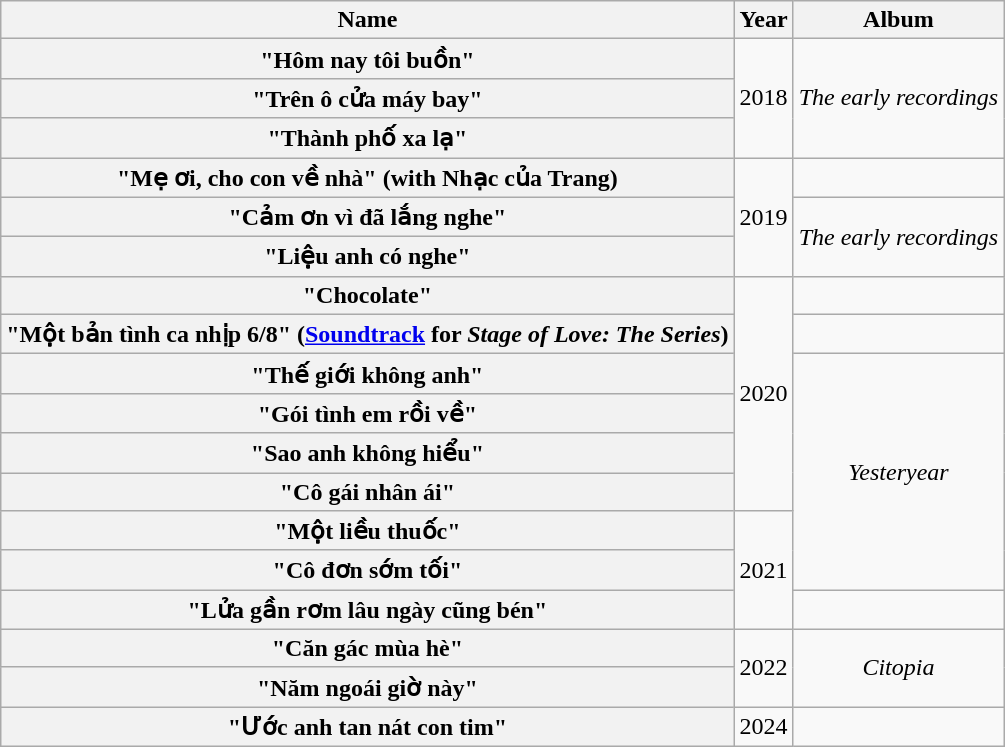<table class="wikitable plainrowheaders" style="text-align:center;">
<tr>
<th>Name</th>
<th>Year</th>
<th>Album</th>
</tr>
<tr>
<th scope="row">"Hôm nay tôi buồn"</th>
<td rowspan="3">2018</td>
<td rowspan="3"><em>The early recordings</em></td>
</tr>
<tr>
<th scope="row">"Trên ô cửa máy bay"</th>
</tr>
<tr>
<th scope="row">"Thành phố xa lạ"</th>
</tr>
<tr>
<th scope="row">"Mẹ ơi, cho con về nhà" (with Nhạc của Trang)</th>
<td rowspan="3">2019</td>
<td></td>
</tr>
<tr>
<th scope="row">"Cảm ơn vì đã lắng nghe"</th>
<td rowspan="2"><em>The early recordings</em></td>
</tr>
<tr>
<th scope="row">"Liệu anh có nghe"</th>
</tr>
<tr>
<th scope="row">"Chocolate"</th>
<td rowspan="6">2020</td>
<td></td>
</tr>
<tr>
<th scope="row">"Một bản tình ca nhịp 6/8" (<a href='#'>Soundtrack</a> for <em>Stage of Love: The Series</em>)</th>
<td></td>
</tr>
<tr>
<th scope="row">"Thế giới không anh"</th>
<td rowspan="6"><em>Yesteryear</em></td>
</tr>
<tr>
<th scope="row">"Gói tình em rồi về"</th>
</tr>
<tr>
<th scope="row">"Sao anh không hiểu"</th>
</tr>
<tr>
<th scope="row">"Cô gái nhân ái"</th>
</tr>
<tr>
<th scope="row">"Một liều thuốc"</th>
<td rowspan="3">2021</td>
</tr>
<tr>
<th scope="row">"Cô đơn sớm tối"</th>
</tr>
<tr>
<th scope="row">"Lửa gần rơm lâu ngày cũng bén"</th>
<td></td>
</tr>
<tr>
<th scope="row">"Căn gác mùa hè"</th>
<td rowspan="2">2022</td>
<td rowspan="2"><em>Citopia</em></td>
</tr>
<tr>
<th scope="row">"Năm ngoái giờ này"</th>
</tr>
<tr>
<th scope="row">"Ước anh tan nát con tim"</th>
<td>2024</td>
<td></td>
</tr>
</table>
